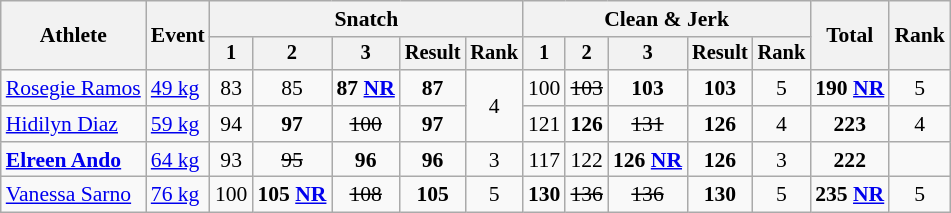<table class="wikitable" style="font-size:90%">
<tr>
<th rowspan="2">Athlete</th>
<th rowspan="2">Event</th>
<th colspan="5">Snatch</th>
<th colspan="5">Clean & Jerk</th>
<th rowspan="2">Total</th>
<th rowspan="2">Rank</th>
</tr>
<tr style="font-size:95%">
<th>1</th>
<th>2</th>
<th>3</th>
<th>Result</th>
<th>Rank</th>
<th>1</th>
<th>2</th>
<th>3</th>
<th>Result</th>
<th>Rank</th>
</tr>
<tr align=center>
<td align=left><a href='#'>Rosegie Ramos</a></td>
<td align=left><a href='#'>49 kg</a></td>
<td>83</td>
<td>85</td>
<td><strong>87  <a href='#'>NR</a></strong></td>
<td><strong>87</strong></td>
<td rowspan=2>4</td>
<td>100</td>
<td><s>103</s></td>
<td><strong>103</strong></td>
<td><strong>103</strong></td>
<td>5</td>
<td><strong>190</strong> <strong><a href='#'>NR</a></strong></td>
<td>5</td>
</tr>
<tr align=center>
<td align=left><a href='#'>Hidilyn Diaz</a></td>
<td align=left><a href='#'>59 kg</a></td>
<td>94</td>
<td><strong>97</strong></td>
<td><s>100</s></td>
<td><strong>97</strong></td>
<td>121</td>
<td><strong>126</strong></td>
<td><s>131</s></td>
<td><strong>126</strong></td>
<td>4</td>
<td><strong>223</strong></td>
<td>4</td>
</tr>
<tr align=center>
<td align=left><strong><a href='#'>Elreen Ando</a></strong></td>
<td align=left><a href='#'>64 kg</a></td>
<td>93</td>
<td><s>95</s></td>
<td><strong>96</strong></td>
<td><strong>96</strong></td>
<td>3</td>
<td>117</td>
<td>122</td>
<td><strong>126 <a href='#'>NR</a></strong></td>
<td><strong>126</strong></td>
<td>3</td>
<td><strong>222</strong></td>
<td></td>
</tr>
<tr align=center>
<td align=left><a href='#'>Vanessa Sarno</a></td>
<td align=left><a href='#'>76 kg</a></td>
<td>100</td>
<td><strong>105 <a href='#'>NR</a></strong></td>
<td><s>108</s></td>
<td><strong>105</strong></td>
<td>5</td>
<td><strong>130</strong></td>
<td><s>136</s></td>
<td><s>136</s></td>
<td><strong>130</strong></td>
<td>5</td>
<td><strong>235 <a href='#'>NR</a></strong></td>
<td>5</td>
</tr>
</table>
